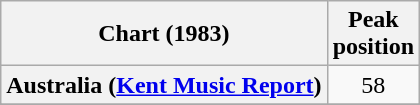<table class="wikitable sortable plainrowheaders" style="text-align:center">
<tr>
<th>Chart (1983)</th>
<th>Peak<br>position</th>
</tr>
<tr>
<th scope="row">Australia (<a href='#'>Kent Music Report</a>)</th>
<td>58</td>
</tr>
<tr>
</tr>
<tr>
</tr>
<tr>
</tr>
</table>
